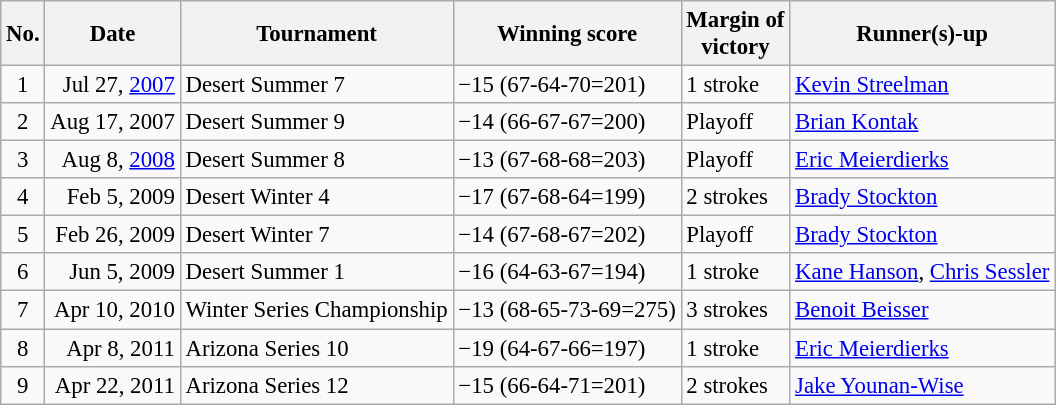<table class="wikitable" style="font-size:95%;">
<tr>
<th>No.</th>
<th>Date</th>
<th>Tournament</th>
<th>Winning score</th>
<th>Margin of<br>victory</th>
<th>Runner(s)-up</th>
</tr>
<tr>
<td align=center>1</td>
<td align=right>Jul 27, <a href='#'>2007</a></td>
<td>Desert Summer 7</td>
<td>−15 (67-64-70=201)</td>
<td>1 stroke</td>
<td> <a href='#'>Kevin Streelman</a></td>
</tr>
<tr>
<td align=center>2</td>
<td align=right>Aug 17, 2007</td>
<td>Desert Summer 9</td>
<td>−14 (66-67-67=200)</td>
<td>Playoff</td>
<td> <a href='#'>Brian Kontak</a></td>
</tr>
<tr>
<td align=center>3</td>
<td align=right>Aug 8, <a href='#'>2008</a></td>
<td>Desert Summer 8</td>
<td>−13 (67-68-68=203)</td>
<td>Playoff</td>
<td> <a href='#'>Eric Meierdierks</a></td>
</tr>
<tr>
<td align=center>4</td>
<td align=right>Feb 5, 2009</td>
<td>Desert Winter 4</td>
<td>−17 (67-68-64=199)</td>
<td>2 strokes</td>
<td> <a href='#'>Brady Stockton</a></td>
</tr>
<tr>
<td align=center>5</td>
<td align=right>Feb 26, 2009</td>
<td>Desert Winter 7</td>
<td>−14 (67-68-67=202)</td>
<td>Playoff</td>
<td> <a href='#'>Brady Stockton</a></td>
</tr>
<tr>
<td align=center>6</td>
<td align=right>Jun 5, 2009</td>
<td>Desert Summer 1</td>
<td>−16 (64-63-67=194)</td>
<td>1 stroke</td>
<td> <a href='#'>Kane Hanson</a>,  <a href='#'>Chris Sessler</a></td>
</tr>
<tr>
<td align=center>7</td>
<td align=right>Apr 10, 2010</td>
<td>Winter Series Championship</td>
<td>−13 (68-65-73-69=275)</td>
<td>3 strokes</td>
<td> <a href='#'>Benoit Beisser</a></td>
</tr>
<tr>
<td align=center>8</td>
<td align=right>Apr 8, 2011</td>
<td>Arizona Series 10</td>
<td>−19 (64-67-66=197)</td>
<td>1 stroke</td>
<td> <a href='#'>Eric Meierdierks</a></td>
</tr>
<tr>
<td align=center>9</td>
<td align=right>Apr 22, 2011</td>
<td>Arizona Series 12</td>
<td>−15 (66-64-71=201)</td>
<td>2 strokes</td>
<td> <a href='#'>Jake Younan-Wise</a></td>
</tr>
</table>
